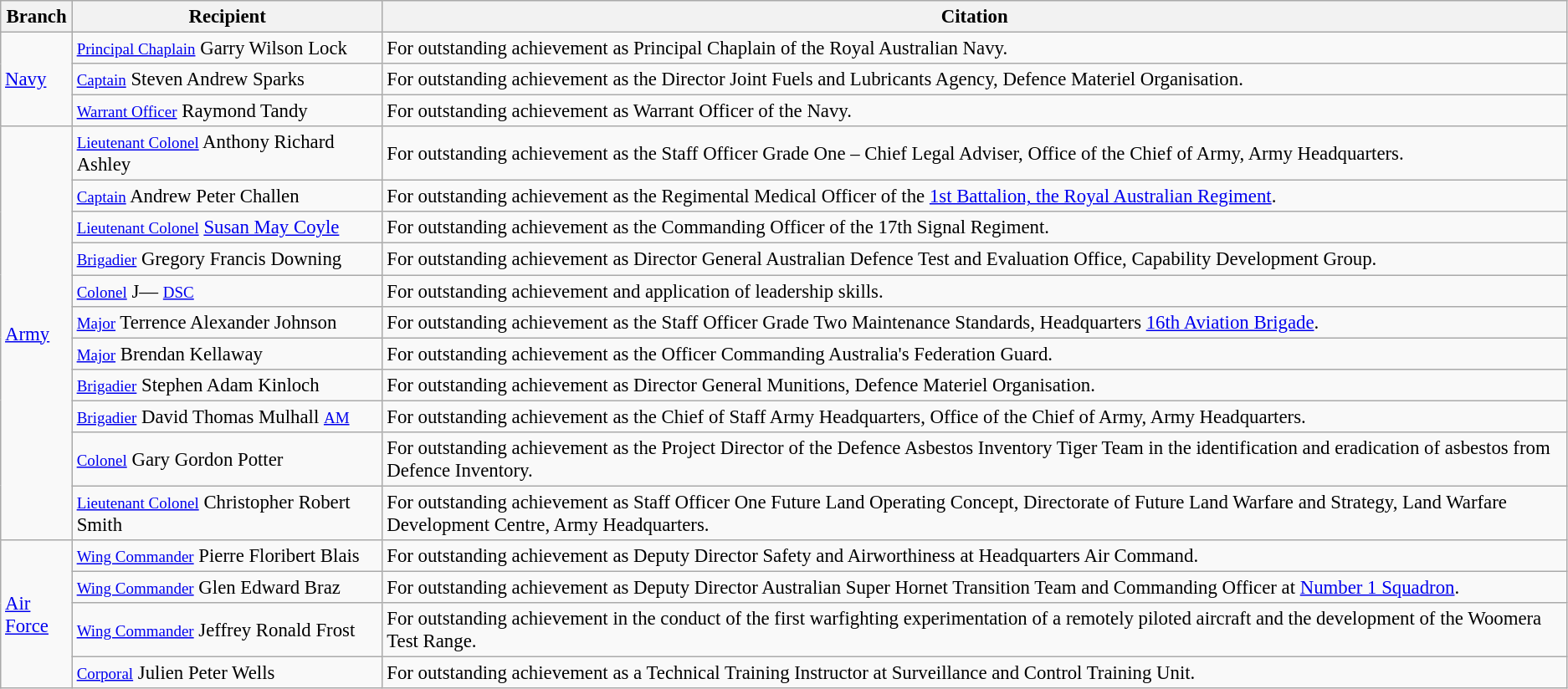<table class="wikitable" style="font-size:95%;">
<tr>
<th scope="col" width="50">Branch</th>
<th scope="col" width="240">Recipient</th>
<th>Citation</th>
</tr>
<tr>
<td rowspan="3"><a href='#'>Navy</a></td>
<td><small><a href='#'>Principal Chaplain</a></small> Garry Wilson Lock</td>
<td>For outstanding achievement as Principal Chaplain of the Royal Australian Navy.</td>
</tr>
<tr>
<td><small><a href='#'>Captain</a></small> Steven Andrew Sparks</td>
<td>For outstanding achievement as the Director Joint Fuels and Lubricants Agency, Defence Materiel Organisation.</td>
</tr>
<tr>
<td><small><a href='#'>Warrant Officer</a></small> Raymond Tandy</td>
<td>For outstanding achievement as Warrant Officer of the Navy.</td>
</tr>
<tr>
<td rowspan="11"><a href='#'>Army</a></td>
<td><small><a href='#'>Lieutenant Colonel</a></small> Anthony Richard Ashley</td>
<td>For outstanding achievement as the Staff Officer Grade One – Chief Legal Adviser, Office of the Chief of Army, Army Headquarters.</td>
</tr>
<tr>
<td><small><a href='#'>Captain</a></small> Andrew Peter Challen</td>
<td>For outstanding achievement as the Regimental Medical Officer of the <a href='#'>1st Battalion, the Royal Australian Regiment</a>.</td>
</tr>
<tr>
<td><small><a href='#'>Lieutenant Colonel</a></small> <a href='#'>Susan May Coyle</a></td>
<td>For outstanding achievement as the Commanding Officer of the 17th Signal Regiment.</td>
</tr>
<tr>
<td><small><a href='#'>Brigadier</a></small> Gregory Francis Downing</td>
<td>For outstanding achievement as Director General Australian Defence Test and Evaluation Office, Capability Development Group.</td>
</tr>
<tr>
<td><small><a href='#'>Colonel</a></small> J— <small><a href='#'>DSC</a></small></td>
<td>For outstanding achievement and application of leadership skills.</td>
</tr>
<tr>
<td><small><a href='#'>Major</a></small> Terrence Alexander Johnson</td>
<td>For outstanding achievement as the Staff Officer Grade Two Maintenance Standards, Headquarters <a href='#'>16th Aviation Brigade</a>.</td>
</tr>
<tr>
<td><small><a href='#'>Major</a></small> Brendan Kellaway</td>
<td>For outstanding achievement as the Officer Commanding Australia's Federation Guard.</td>
</tr>
<tr>
<td><small><a href='#'>Brigadier</a></small> Stephen Adam Kinloch</td>
<td>For outstanding achievement as Director General Munitions, Defence Materiel Organisation.</td>
</tr>
<tr>
<td><small><a href='#'>Brigadier</a></small> David Thomas Mulhall <small><a href='#'>AM</a></small></td>
<td>For outstanding achievement as the Chief of Staff Army Headquarters, Office of the Chief of Army, Army Headquarters.</td>
</tr>
<tr>
<td><small><a href='#'>Colonel</a></small> Gary Gordon Potter</td>
<td>For outstanding achievement as the Project Director of the Defence Asbestos Inventory Tiger Team in the identification and eradication of asbestos from Defence Inventory.</td>
</tr>
<tr>
<td><small><a href='#'>Lieutenant Colonel</a></small> Christopher Robert Smith</td>
<td>For outstanding achievement as Staff Officer One Future Land Operating Concept, Directorate of Future Land Warfare and Strategy, Land Warfare Development Centre, Army Headquarters.</td>
</tr>
<tr>
<td rowspan="4"><a href='#'>Air Force</a></td>
<td><small><a href='#'>Wing Commander</a></small> Pierre Floribert Blais</td>
<td>For outstanding achievement as Deputy Director Safety and Airworthiness at Headquarters Air Command.</td>
</tr>
<tr>
<td><small><a href='#'>Wing Commander</a></small> Glen Edward Braz</td>
<td>For outstanding achievement as Deputy Director Australian Super Hornet Transition Team and Commanding Officer at <a href='#'>Number 1 Squadron</a>.</td>
</tr>
<tr>
<td><small><a href='#'>Wing Commander</a></small> Jeffrey Ronald Frost</td>
<td>For outstanding achievement in the conduct of the first warfighting experimentation of a remotely piloted aircraft and the development of the Woomera Test Range.</td>
</tr>
<tr>
<td><small><a href='#'>Corporal</a></small> Julien Peter Wells</td>
<td>For outstanding achievement as a Technical Training Instructor at Surveillance and Control Training Unit.</td>
</tr>
</table>
